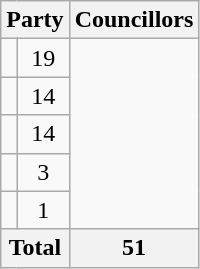<table class="wikitable">
<tr>
<th colspan=2>Party</th>
<th>Councillors</th>
</tr>
<tr>
<td></td>
<td align=center>19</td>
</tr>
<tr>
<td></td>
<td align=center>14</td>
</tr>
<tr>
<td></td>
<td align=center>14</td>
</tr>
<tr>
<td></td>
<td align=center>3</td>
</tr>
<tr>
<td></td>
<td align=center>1</td>
</tr>
<tr>
<th colspan=2>Total</th>
<th>51</th>
</tr>
</table>
